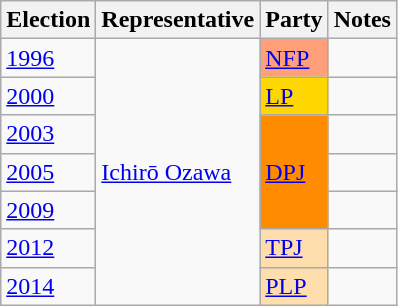<table class=wikitable>
<tr valign=bottom>
<th>Election</th>
<th>Representative</th>
<th>Party</th>
<th>Notes</th>
</tr>
<tr>
<td><a href='#'>1996</a></td>
<td rowspan="7"><a href='#'>Ichirō Ozawa</a></td>
<td style = "background:lightsalmon"><a href='#'>NFP</a></td>
<td></td>
</tr>
<tr>
<td><a href='#'>2000</a></td>
<td style = "background:gold"><a href='#'>LP</a></td>
<td></td>
</tr>
<tr>
<td><a href='#'>2003</a></td>
<td rowspan ="3" style = "background:darkorange"><a href='#'>DPJ</a></td>
<td></td>
</tr>
<tr>
<td><a href='#'>2005</a></td>
<td></td>
</tr>
<tr>
<td><a href='#'>2009</a></td>
<td></td>
</tr>
<tr>
<td><a href='#'>2012</a></td>
<td style = "background:navajowhite"><a href='#'>TPJ</a></td>
<td></td>
</tr>
<tr>
<td><a href='#'>2014</a></td>
<td style = "background:navajowhite"><a href='#'>PLP</a></td>
<td></td>
</tr>
</table>
